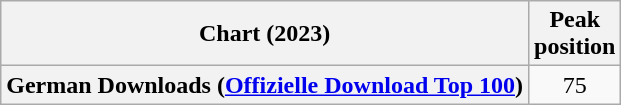<table class="wikitable plainrowheaders">
<tr>
<th scope="col">Chart (2023)</th>
<th scope="col">Peak<br>position</th>
</tr>
<tr>
<th scope="row">German Downloads (<a href='#'>Offizielle Download Top 100</a>)</th>
<td style="text-align:center;">75</td>
</tr>
</table>
